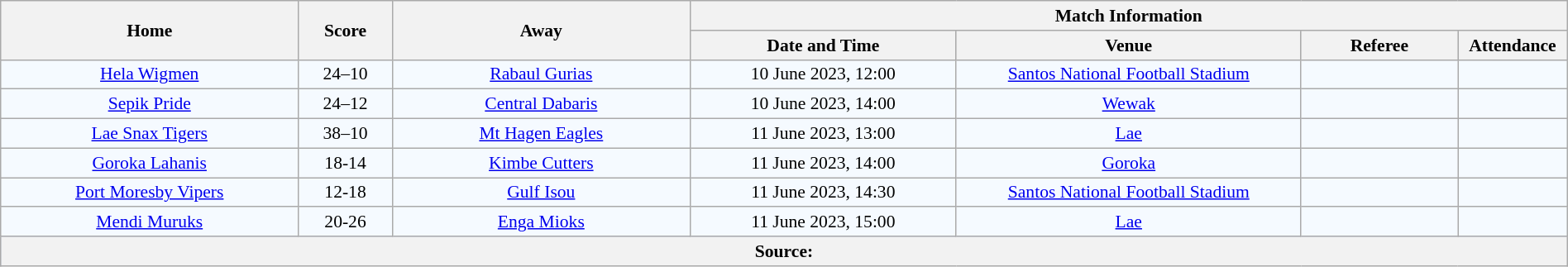<table class="wikitable" width="100%" style="border-collapse:collapse; font-size:90%; text-align:center;">
<tr>
<th rowspan="2" width="19%">Home</th>
<th rowspan="2" width="6%">Score</th>
<th rowspan="2" width="19%">Away</th>
<th colspan="4">Match Information</th>
</tr>
<tr bgcolor="#CCCCCC">
<th width="17%">Date and Time</th>
<th width="22%">Venue</th>
<th width="10%">Referee</th>
<th width="7%">Attendance</th>
</tr>
<tr bgcolor="#F5FAFF">
<td><a href='#'>Hela Wigmen</a></td>
<td>24–10</td>
<td><a href='#'>Rabaul Gurias</a></td>
<td>10 June 2023, 12:00</td>
<td><a href='#'>Santos National Football Stadium</a></td>
<td></td>
<td></td>
</tr>
<tr bgcolor="#F5FAFF">
<td><a href='#'>Sepik Pride</a></td>
<td>24–12</td>
<td><a href='#'>Central Dabaris</a></td>
<td>10 June 2023, 14:00</td>
<td><a href='#'>Wewak</a></td>
<td></td>
<td></td>
</tr>
<tr bgcolor="#F5FAFF">
<td> <a href='#'>Lae Snax Tigers</a></td>
<td>38–10</td>
<td><a href='#'>Mt Hagen Eagles</a></td>
<td>11 June 2023, 13:00</td>
<td><a href='#'>Lae</a></td>
<td></td>
<td></td>
</tr>
<tr bgcolor="#F5FAFF">
<td><a href='#'>Goroka Lahanis</a></td>
<td>18-14</td>
<td> <a href='#'>Kimbe Cutters</a></td>
<td>11 June 2023, 14:00</td>
<td><a href='#'>Goroka</a></td>
<td></td>
<td></td>
</tr>
<tr bgcolor="#F5FAFF">
<td> <a href='#'>Port Moresby Vipers</a></td>
<td>12-18</td>
<td><a href='#'>Gulf Isou</a></td>
<td>11 June 2023, 14:30</td>
<td><a href='#'>Santos National Football Stadium</a></td>
<td></td>
<td></td>
</tr>
<tr bgcolor="#F5FAFF">
<td><a href='#'>Mendi Muruks</a></td>
<td>20-26</td>
<td><a href='#'>Enga Mioks</a></td>
<td>11 June 2023, 15:00</td>
<td><a href='#'>Lae</a></td>
<td></td>
<td></td>
</tr>
<tr bgcolor="#C1D8FF">
<th colspan="7">Source:</th>
</tr>
</table>
